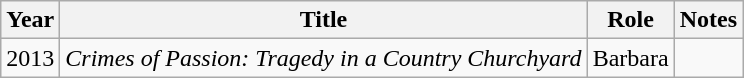<table class="wikitable sortable">
<tr>
<th>Year</th>
<th>Title</th>
<th>Role</th>
<th class="unsortable">Notes</th>
</tr>
<tr>
<td>2013</td>
<td><em>Crimes of Passion: Tragedy in a Country Churchyard</em></td>
<td>Barbara</td>
<td></td>
</tr>
</table>
